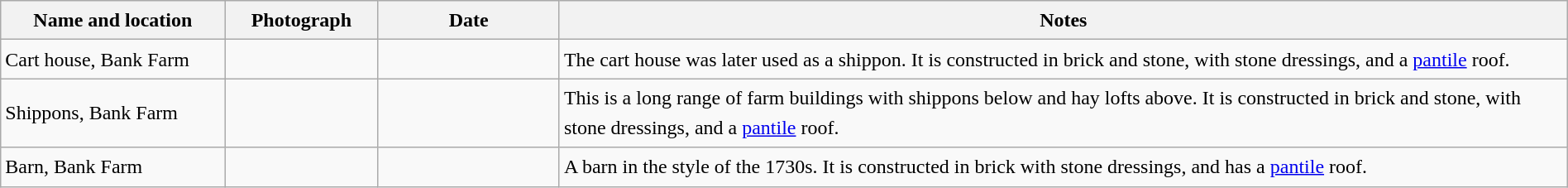<table class="wikitable sortable plainrowheaders" style="width:100%;border:0px;text-align:left;line-height:150%;">
<tr>
<th scope="col"  style="width:150px">Name and location</th>
<th scope="col"  style="width:100px" class="unsortable">Photograph</th>
<th scope="col"  style="width:120px">Date</th>
<th scope="col"  style="width:700px" class="unsortable">Notes</th>
</tr>
<tr>
<td>Cart house, Bank Farm<br><small></small></td>
<td></td>
<td align="center"></td>
<td>The cart house was later used as a shippon.  It is constructed in brick and stone, with stone dressings, and a <a href='#'>pantile</a> roof.</td>
</tr>
<tr>
<td>Shippons, Bank Farm<br><small></small></td>
<td></td>
<td align="center"></td>
<td>This is a long range of farm buildings with shippons below and hay lofts above.  It is constructed in brick and stone, with stone dressings, and a <a href='#'>pantile</a> roof.</td>
</tr>
<tr>
<td>Barn, Bank Farm<br><small></small></td>
<td></td>
<td align="center"></td>
<td>A barn in the style of the 1730s.  It is constructed in brick with stone dressings, and has a <a href='#'>pantile</a> roof.</td>
</tr>
<tr>
</tr>
</table>
